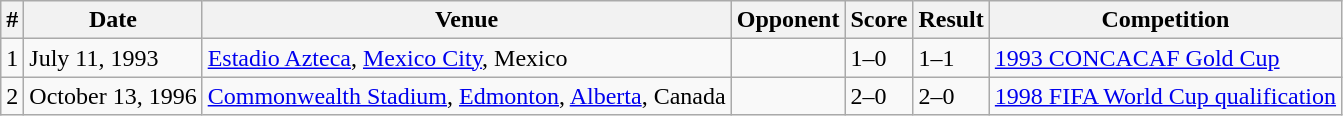<table class="wikitable">
<tr>
<th>#</th>
<th>Date</th>
<th>Venue</th>
<th>Opponent</th>
<th>Score</th>
<th>Result</th>
<th>Competition</th>
</tr>
<tr>
<td>1</td>
<td>July 11, 1993</td>
<td><a href='#'>Estadio Azteca</a>, <a href='#'>Mexico City</a>, Mexico</td>
<td></td>
<td>1–0</td>
<td>1–1</td>
<td><a href='#'>1993 CONCACAF Gold Cup</a></td>
</tr>
<tr>
<td>2</td>
<td>October 13, 1996</td>
<td><a href='#'>Commonwealth Stadium</a>, <a href='#'>Edmonton</a>, <a href='#'>Alberta</a>, Canada</td>
<td></td>
<td>2–0</td>
<td>2–0</td>
<td><a href='#'>1998 FIFA World Cup qualification</a></td>
</tr>
</table>
